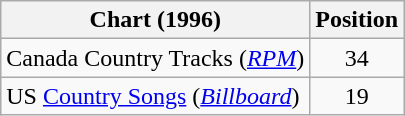<table class="wikitable">
<tr>
<th scope="col">Chart (1996)</th>
<th scope="col">Position</th>
</tr>
<tr>
<td>Canada Country Tracks (<em><a href='#'>RPM</a></em>)</td>
<td align="center">34</td>
</tr>
<tr>
<td>US <a href='#'>Country Songs</a> (<em><a href='#'>Billboard</a></em>)</td>
<td align="center">19</td>
</tr>
</table>
